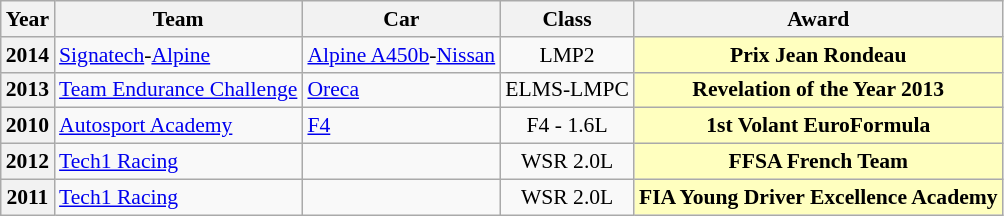<table class="wikitable" style="text-align:center; font-size:90%">
<tr>
<th>Year</th>
<th>Team</th>
<th>Car</th>
<th>Class</th>
<th>Award</th>
</tr>
<tr>
<th>2014</th>
<td align="left"> <a href='#'>Signatech</a>-<a href='#'>Alpine</a></td>
<td align="left"><a href='#'>Alpine A450b</a>-<a href='#'>Nissan</a></td>
<td>LMP2</td>
<td style="background:#FFFFBF;"><strong>Prix Jean Rondeau</strong></td>
</tr>
<tr>
<th>2013</th>
<td align=left><a href='#'>Team Endurance Challenge</a></td>
<td align=left><a href='#'>Oreca</a></td>
<td>ELMS-LMPC</td>
<td style="background:#FFFFBF;"><strong>Revelation of the Year 2013</strong></td>
</tr>
<tr>
<th>2010</th>
<td align=left><a href='#'>Autosport Academy</a></td>
<td align=left><a href='#'>F4</a></td>
<td>F4 - 1.6L</td>
<td style="background:#FFFFBF;"><strong>1st Volant EuroFormula</strong></td>
</tr>
<tr>
<th>2012</th>
<td align=left><a href='#'>Tech1 Racing</a></td>
<td align=left></td>
<td>WSR 2.0L</td>
<td style="background:#FFFFBF;"><strong>FFSA French Team</strong></td>
</tr>
<tr>
<th>2011</th>
<td rowspan=2 align=left><a href='#'>Tech1 Racing</a></td>
<td rowspan=2align=left></td>
<td>WSR 2.0L</td>
<td style="background:#FFFFBF;"><strong>FIA Young Driver Excellence Academy</strong></td>
</tr>
</table>
